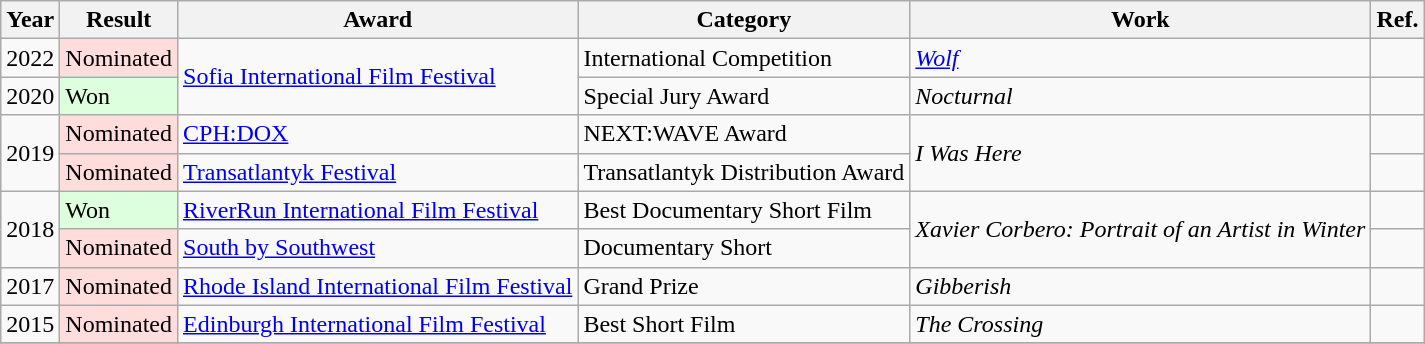<table class="wikitable">
<tr>
<th>Year</th>
<th>Result</th>
<th>Award</th>
<th>Category</th>
<th>Work</th>
<th>Ref.</th>
</tr>
<tr>
<td>2022</td>
<td style="background: #ffdddd">Nominated</td>
<td rowspan="2"><a href='#'>Sofia International Film Festival</a></td>
<td>International Competition</td>
<td><em><a href='#'>Wolf</a></em></td>
<td></td>
</tr>
<tr>
<td>2020</td>
<td style="background: #ddffdd">Won</td>
<td>Special Jury Award</td>
<td><em>Nocturnal</em></td>
<td></td>
</tr>
<tr>
<td rowspan="2">2019</td>
<td style="background: #ffdddd">Nominated</td>
<td><a href='#'>CPH:DOX</a></td>
<td>NEXT:WAVE Award</td>
<td rowspan="2"><em>I Was Here</em></td>
<td></td>
</tr>
<tr>
<td style="background: #ffdddd">Nominated</td>
<td><a href='#'>Transatlantyk Festival</a></td>
<td>Transatlantyk Distribution Award</td>
<td></td>
</tr>
<tr>
<td rowspan="2">2018</td>
<td style="background: #ddffdd">Won</td>
<td><a href='#'>RiverRun International Film Festival</a></td>
<td>Best Documentary Short Film</td>
<td rowspan="2"><em>Xavier Corbero: Portrait of an Artist in Winter</em></td>
<td></td>
</tr>
<tr>
<td style="background: #ffdddd">Nominated</td>
<td><a href='#'>South by Southwest</a></td>
<td>Documentary Short</td>
<td></td>
</tr>
<tr>
<td>2017</td>
<td style="background: #ffdddd">Nominated</td>
<td><a href='#'>Rhode Island International Film Festival</a></td>
<td>Grand Prize</td>
<td><em>Gibberish</em></td>
<td></td>
</tr>
<tr>
<td>2015</td>
<td style="background: #ffdddd">Nominated</td>
<td><a href='#'>Edinburgh International Film Festival</a></td>
<td>Best Short Film</td>
<td><em>The Crossing</em></td>
<td></td>
</tr>
<tr>
</tr>
</table>
